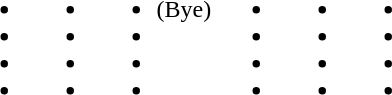<table width 100%>
<tr>
<td valign=top><br><ul><li></li><li></li><li></li><li></li></ul></td>
<td valign=top><br><ul><li></li><li></li><li></li><li></li></ul></td>
<td valign=top><br><ul><li> (Bye)</li><li></li><li></li><li></li></ul></td>
<td valign=top><br><ul><li></li><li></li><li></li><li></li></ul></td>
<td valign=top><br><ul><li></li><li></li><li></li><li></li></ul></td>
<td valign=top><br><ul><li></li><li></li><li></li><li></li></ul></td>
</tr>
</table>
